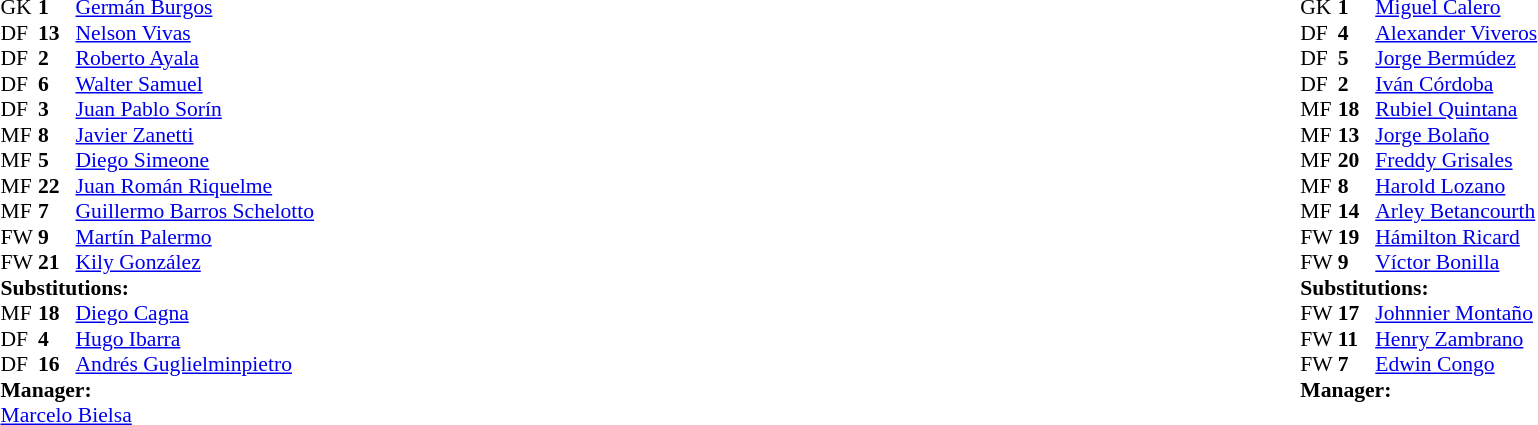<table width="100%">
<tr>
<td valign="top" width="50%"><br><table style="font-size: 90%" cellspacing="0" cellpadding="0">
<tr>
<th width="25"></th>
<th width="25"></th>
</tr>
<tr>
<td>GK</td>
<td><strong>1</strong></td>
<td><a href='#'>Germán Burgos</a></td>
</tr>
<tr>
<td>DF</td>
<td><strong>13</strong></td>
<td><a href='#'>Nelson Vivas</a></td>
<td></td>
<td></td>
</tr>
<tr>
<td>DF</td>
<td><strong>2</strong></td>
<td><a href='#'>Roberto Ayala</a></td>
</tr>
<tr>
<td>DF</td>
<td><strong>6</strong></td>
<td><a href='#'>Walter Samuel</a></td>
</tr>
<tr>
<td>DF</td>
<td><strong>3</strong></td>
<td><a href='#'>Juan Pablo Sorín</a></td>
<td></td>
<td></td>
</tr>
<tr>
<td>MF</td>
<td><strong>8</strong></td>
<td><a href='#'>Javier Zanetti</a></td>
<td></td>
</tr>
<tr>
<td>MF</td>
<td><strong>5</strong></td>
<td><a href='#'>Diego Simeone</a></td>
</tr>
<tr>
<td>MF</td>
<td><strong>22</strong></td>
<td><a href='#'>Juan Román Riquelme</a></td>
</tr>
<tr>
<td>MF</td>
<td><strong>7</strong></td>
<td><a href='#'>Guillermo Barros Schelotto</a></td>
<td></td>
<td></td>
</tr>
<tr>
<td>FW</td>
<td><strong>9</strong></td>
<td><a href='#'>Martín Palermo</a></td>
</tr>
<tr>
<td>FW</td>
<td><strong>21</strong></td>
<td><a href='#'>Kily González</a></td>
</tr>
<tr>
<td colspan=3><strong>Substitutions:</strong></td>
</tr>
<tr>
<td>MF</td>
<td><strong>18</strong></td>
<td><a href='#'>Diego Cagna</a></td>
<td></td>
<td></td>
</tr>
<tr>
<td>DF</td>
<td><strong>4</strong></td>
<td><a href='#'>Hugo Ibarra</a></td>
<td></td>
<td></td>
</tr>
<tr>
<td>DF</td>
<td><strong>16</strong></td>
<td><a href='#'>Andrés Guglielminpietro</a></td>
<td></td>
<td></td>
</tr>
<tr>
<td colspan=3><strong>Manager:</strong></td>
</tr>
<tr>
<td colspan=3><a href='#'>Marcelo Bielsa</a></td>
</tr>
</table>
</td>
<td valign="top"></td>
<td valign="top" width="50%"><br><table style="font-size: 90%" cellspacing="0" cellpadding="0" align="center">
<tr>
<th width="25"></th>
<th width="25"></th>
</tr>
<tr>
<td>GK</td>
<td><strong>1</strong></td>
<td><a href='#'>Miguel Calero</a></td>
<td></td>
</tr>
<tr>
<td>DF</td>
<td><strong>4</strong></td>
<td><a href='#'>Alexander Viveros</a></td>
</tr>
<tr>
<td>DF</td>
<td><strong>5</strong></td>
<td><a href='#'>Jorge Bermúdez</a></td>
</tr>
<tr>
<td>DF</td>
<td><strong>2</strong></td>
<td><a href='#'>Iván Córdoba</a></td>
</tr>
<tr>
<td>MF</td>
<td><strong>18</strong></td>
<td><a href='#'>Rubiel Quintana</a></td>
<td></td>
</tr>
<tr>
<td>MF</td>
<td><strong>13</strong></td>
<td><a href='#'>Jorge Bolaño</a></td>
</tr>
<tr>
<td>MF</td>
<td><strong>20</strong></td>
<td><a href='#'>Freddy Grisales</a></td>
</tr>
<tr>
<td>MF</td>
<td><strong>8</strong></td>
<td><a href='#'>Harold Lozano</a></td>
</tr>
<tr>
<td>MF</td>
<td><strong>14</strong></td>
<td><a href='#'>Arley Betancourth</a></td>
<td></td>
<td></td>
</tr>
<tr>
<td>FW</td>
<td><strong>19</strong></td>
<td><a href='#'>Hámilton Ricard</a></td>
<td></td>
<td></td>
</tr>
<tr>
<td>FW</td>
<td><strong>9</strong></td>
<td><a href='#'>Víctor Bonilla</a></td>
<td></td>
<td></td>
</tr>
<tr>
<td colspan=3><strong>Substitutions:</strong></td>
</tr>
<tr>
<td>FW</td>
<td><strong>17</strong></td>
<td><a href='#'>Johnnier Montaño</a></td>
<td></td>
<td></td>
</tr>
<tr>
<td>FW</td>
<td><strong>11</strong></td>
<td><a href='#'>Henry Zambrano</a></td>
<td></td>
<td></td>
</tr>
<tr>
<td>FW</td>
<td><strong>7</strong></td>
<td><a href='#'>Edwin Congo</a></td>
<td></td>
<td></td>
</tr>
<tr>
<td colspan=3><strong>Manager:</strong></td>
</tr>
<tr>
<td colspan=3></td>
</tr>
</table>
</td>
</tr>
</table>
